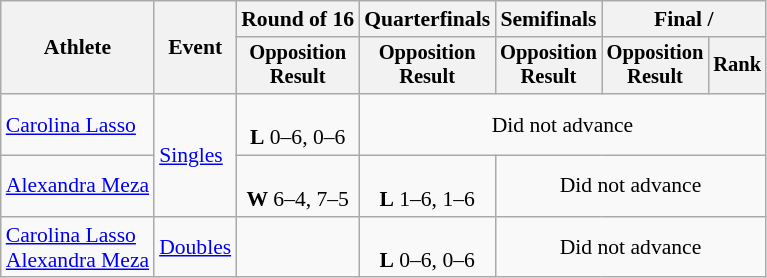<table class="wikitable" style="font-size:90%;">
<tr>
<th rowspan=2>Athlete</th>
<th rowspan=2>Event</th>
<th>Round of 16</th>
<th>Quarterfinals</th>
<th>Semifinals</th>
<th colspan=2>Final / </th>
</tr>
<tr style="font-size:95%">
<th>Opposition<br>Result</th>
<th>Opposition<br>Result</th>
<th>Opposition<br>Result</th>
<th>Opposition<br>Result</th>
<th>Rank</th>
</tr>
<tr align=center>
<td align=left><a href='#'>Carolina Lasso</a></td>
<td rowspan=2 align=left><a href='#'>Singles</a></td>
<td><br><strong>L</strong> 0–6, 0–6</td>
<td colspan=4>Did not advance</td>
</tr>
<tr align=center>
<td align=left><a href='#'>Alexandra Meza</a></td>
<td><br><strong>W</strong> 6–4, 7–5</td>
<td><br><strong>L</strong> 1–6, 1–6</td>
<td colspan=3>Did not advance</td>
</tr>
<tr align=center>
<td align=left><a href='#'>Carolina Lasso</a><br><a href='#'>Alexandra Meza</a></td>
<td align=left><a href='#'>Doubles</a></td>
<td></td>
<td><br><strong>L</strong> 0–6, 0–6</td>
<td colspan=3>Did not advance</td>
</tr>
</table>
